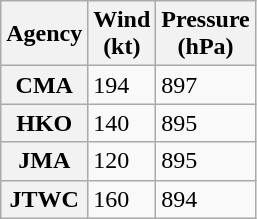<table class="wikitable floatleft">
<tr>
<th>Agency</th>
<th>Wind<br>(kt)</th>
<th>Pressure<br>(hPa)</th>
</tr>
<tr>
<th>CMA</th>
<td>194</td>
<td>897</td>
</tr>
<tr>
<th>HKO</th>
<td>140</td>
<td>895</td>
</tr>
<tr>
<th>JMA</th>
<td>120</td>
<td>895</td>
</tr>
<tr>
<th>JTWC</th>
<td>160</td>
<td>894</td>
</tr>
</table>
